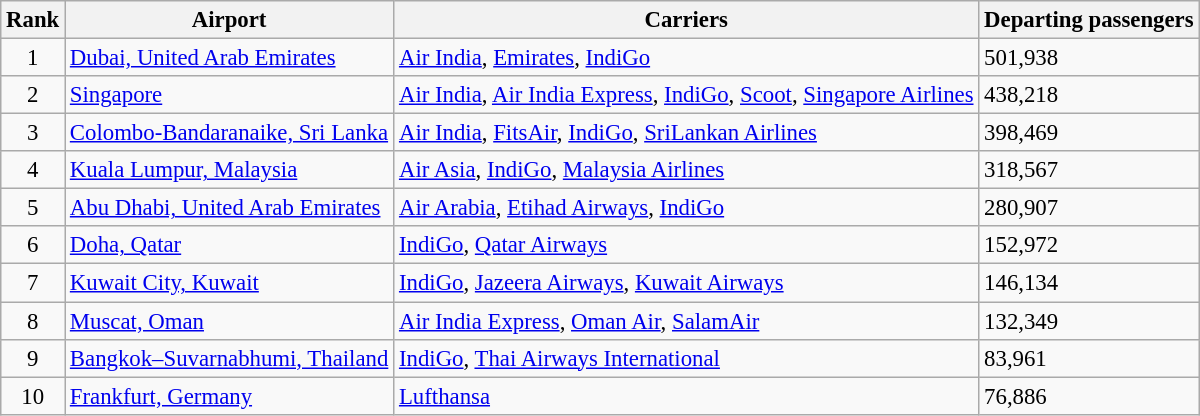<table class="wikitable sortable" style="font-size: 95%">
<tr>
<th>Rank</th>
<th>Airport</th>
<th>Carriers</th>
<th>Departing passengers</th>
</tr>
<tr>
<td style="text-align:center;">1</td>
<td> <a href='#'>Dubai, United Arab Emirates</a></td>
<td><a href='#'>Air India</a>, <a href='#'>Emirates</a>, <a href='#'>IndiGo</a></td>
<td>501,938</td>
</tr>
<tr>
<td style="text-align:center;">2</td>
<td> <a href='#'>Singapore</a></td>
<td><a href='#'>Air India</a>, <a href='#'>Air India Express</a>, <a href='#'>IndiGo</a>, <a href='#'>Scoot</a>, <a href='#'>Singapore Airlines</a></td>
<td>438,218</td>
</tr>
<tr>
<td style="text-align:center;">3</td>
<td> <a href='#'>Colombo-Bandaranaike, Sri Lanka</a></td>
<td><a href='#'>Air India</a>, <a href='#'>FitsAir</a>, <a href='#'>IndiGo</a>, <a href='#'>SriLankan Airlines</a></td>
<td>398,469</td>
</tr>
<tr>
<td style="text-align:center;">4</td>
<td> <a href='#'>Kuala Lumpur, Malaysia</a></td>
<td><a href='#'>Air Asia</a>, <a href='#'>IndiGo</a>, <a href='#'>Malaysia Airlines</a></td>
<td>318,567</td>
</tr>
<tr>
<td style="text-align:center;">5</td>
<td> <a href='#'>Abu Dhabi, United Arab Emirates</a></td>
<td><a href='#'>Air Arabia</a>, <a href='#'>Etihad Airways</a>, <a href='#'>IndiGo</a></td>
<td>280,907</td>
</tr>
<tr>
<td style="text-align:center;">6</td>
<td> <a href='#'>Doha, Qatar</a></td>
<td><a href='#'>IndiGo</a>, <a href='#'>Qatar Airways</a></td>
<td>152,972</td>
</tr>
<tr>
<td style="text-align:center;">7</td>
<td> <a href='#'>Kuwait City, Kuwait</a></td>
<td><a href='#'>IndiGo</a>, <a href='#'>Jazeera Airways</a>, <a href='#'>Kuwait Airways</a></td>
<td>146,134</td>
</tr>
<tr>
<td style="text-align:center;">8</td>
<td> <a href='#'>Muscat, Oman</a></td>
<td><a href='#'>Air India Express</a>, <a href='#'>Oman Air</a>, <a href='#'>SalamAir</a></td>
<td>132,349</td>
</tr>
<tr>
<td style="text-align:center;">9</td>
<td> <a href='#'>Bangkok–Suvarnabhumi, Thailand</a></td>
<td><a href='#'>IndiGo</a>, <a href='#'>Thai Airways International</a></td>
<td>83,961</td>
</tr>
<tr>
<td style="text-align:center;">10</td>
<td> <a href='#'>Frankfurt, Germany</a></td>
<td><a href='#'>Lufthansa</a></td>
<td>76,886</td>
</tr>
</table>
